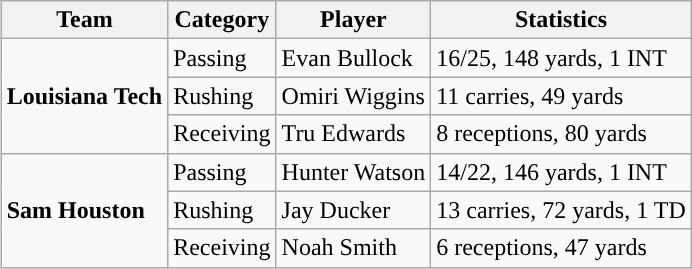<table class="wikitable" style="float: right;">
<tr>
<th>Team</th>
<th>Category</th>
<th>Player</th>
<th>Statistics</th>
</tr>
<tr>
<td rowspan=3><strong>Louisiana Tech</strong></td>
<td>Passing</td>
<td>Evan Bullock</td>
<td>16/25, 148 yards, 1 INT</td>
</tr>
<tr>
<td>Rushing</td>
<td>Omiri Wiggins</td>
<td>11 carries, 49 yards</td>
</tr>
<tr>
<td>Receiving</td>
<td>Tru Edwards</td>
<td>8 receptions, 80 yards</td>
</tr>
<tr>
<td rowspan=3><strong>Sam Houston</strong></td>
<td>Passing</td>
<td>Hunter Watson</td>
<td>14/22, 146 yards, 1 INT</td>
</tr>
<tr>
<td>Rushing</td>
<td>Jay Ducker</td>
<td>13 carries, 72 yards, 1 TD</td>
</tr>
<tr>
<td>Receiving</td>
<td>Noah Smith</td>
<td>6 receptions, 47 yards</td>
</tr>
</table>
